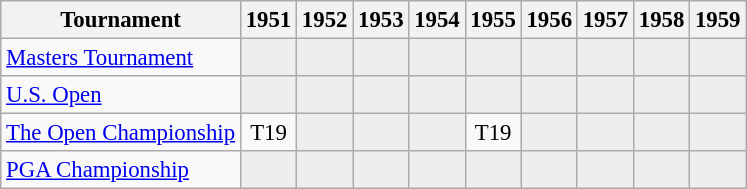<table class="wikitable" style="font-size:95%;text-align:center;">
<tr>
<th>Tournament</th>
<th>1951</th>
<th>1952</th>
<th>1953</th>
<th>1954</th>
<th>1955</th>
<th>1956</th>
<th>1957</th>
<th>1958</th>
<th>1959</th>
</tr>
<tr>
<td align=left><a href='#'>Masters Tournament</a></td>
<td style="background:#eeeeee;"></td>
<td style="background:#eeeeee;"></td>
<td style="background:#eeeeee;"></td>
<td style="background:#eeeeee;"></td>
<td style="background:#eeeeee;"></td>
<td style="background:#eeeeee;"></td>
<td style="background:#eeeeee;"></td>
<td style="background:#eeeeee;"></td>
<td style="background:#eeeeee;"></td>
</tr>
<tr>
<td align=left><a href='#'>U.S. Open</a></td>
<td style="background:#eeeeee;"></td>
<td style="background:#eeeeee;"></td>
<td style="background:#eeeeee;"></td>
<td style="background:#eeeeee;"></td>
<td style="background:#eeeeee;"></td>
<td style="background:#eeeeee;"></td>
<td style="background:#eeeeee;"></td>
<td style="background:#eeeeee;"></td>
<td style="background:#eeeeee;"></td>
</tr>
<tr>
<td align=left><a href='#'>The Open Championship</a></td>
<td>T19</td>
<td style="background:#eeeeee;"></td>
<td style="background:#eeeeee;"></td>
<td style="background:#eeeeee;"></td>
<td>T19</td>
<td style="background:#eeeeee;"></td>
<td style="background:#eeeeee;"></td>
<td style="background:#eeeeee;"></td>
<td style="background:#eeeeee;"></td>
</tr>
<tr>
<td align=left><a href='#'>PGA Championship</a></td>
<td style="background:#eeeeee;"></td>
<td style="background:#eeeeee;"></td>
<td style="background:#eeeeee;"></td>
<td style="background:#eeeeee;"></td>
<td style="background:#eeeeee;"></td>
<td style="background:#eeeeee;"></td>
<td style="background:#eeeeee;"></td>
<td style="background:#eeeeee;"></td>
<td style="background:#eeeeee;"></td>
</tr>
</table>
